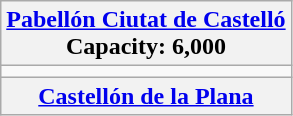<table class="wikitable" style="text-align:center;">
<tr>
<th><a href='#'>Pabellón Ciutat de Castelló</a><br>Capacity: 6,000</th>
</tr>
<tr>
<td></td>
</tr>
<tr>
<th><a href='#'>Castellón de la Plana</a></th>
</tr>
</table>
